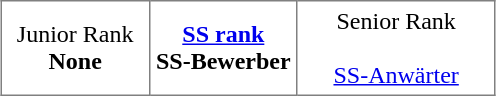<table class="toccolours" border="1" cellpadding="4" cellspacing="0" style="border-collapse: collapse; margin: 0.5em auto; clear: both;">
<tr align="center">
<td width="30%">Junior Rank<br><strong>None</strong></td>
<td width="30%"><strong><a href='#'>SS rank</a></strong><br><strong>SS-Bewerber</strong></td>
<td width="40%">Senior Rank<br><br><a href='#'>SS-Anwärter</a></td>
</tr>
</table>
